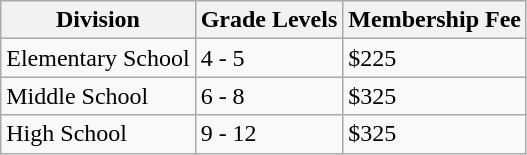<table class="wikitable">
<tr>
<th>Division</th>
<th>Grade Levels</th>
<th>Membership Fee</th>
</tr>
<tr>
<td>Elementary School</td>
<td>4 - 5</td>
<td>$225</td>
</tr>
<tr>
<td>Middle School</td>
<td>6 - 8</td>
<td>$325</td>
</tr>
<tr>
<td>High School</td>
<td>9 - 12</td>
<td>$325</td>
</tr>
</table>
